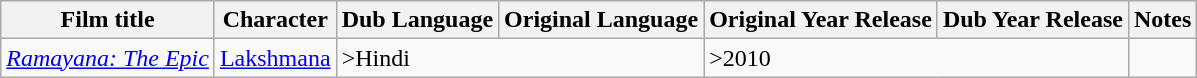<table class="wikitable">
<tr>
<th>Film title</th>
<th>Character</th>
<th>Dub Language</th>
<th>Original Language</th>
<th>Original Year Release</th>
<th>Dub Year Release</th>
<th>Notes</th>
</tr>
<tr>
<td><em><a href='#'>Ramayana: The Epic</a></em></td>
<td><a href='#'>Lakshmana</a></td>
<td colspan="2" <style="text-align:centre">>Hindi</td>
<td colspan="2" <style="text-align:centre">>2010</td>
<td></td>
</tr>
</table>
